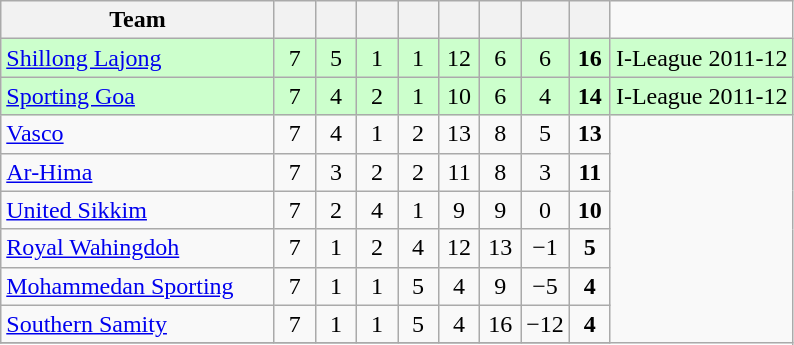<table class="wikitable" style="text-align:center">
<tr>
<th width="175">Team</th>
<th width="20"></th>
<th width="20"></th>
<th width="20"></th>
<th width="20"></th>
<th width="20"></th>
<th width="20"></th>
<th width="20"></th>
<th width="20"></th>
</tr>
<tr bgcolor="#ccffcc">
<td align=left><a href='#'>Shillong Lajong</a></td>
<td>7</td>
<td>5</td>
<td>1</td>
<td>1</td>
<td>12</td>
<td>6</td>
<td>6</td>
<td><strong>16</strong></td>
<td>I-League 2011-12</td>
</tr>
<tr bgcolor="#ccffcc">
<td align=left><a href='#'>Sporting Goa</a></td>
<td>7</td>
<td>4</td>
<td>2</td>
<td>1</td>
<td>10</td>
<td>6</td>
<td>4</td>
<td><strong>14</strong></td>
<td>I-League 2011-12</td>
</tr>
<tr>
<td align=left><a href='#'>Vasco</a></td>
<td>7</td>
<td>4</td>
<td>1</td>
<td>2</td>
<td>13</td>
<td>8</td>
<td>5</td>
<td><strong>13</strong></td>
</tr>
<tr>
<td align=left><a href='#'>Ar-Hima</a></td>
<td>7</td>
<td>3</td>
<td>2</td>
<td>2</td>
<td>11</td>
<td>8</td>
<td>3</td>
<td><strong>11</strong></td>
</tr>
<tr>
<td align=left><a href='#'>United Sikkim</a></td>
<td>7</td>
<td>2</td>
<td>4</td>
<td>1</td>
<td>9</td>
<td>9</td>
<td>0</td>
<td><strong>10</strong></td>
</tr>
<tr>
<td align=left><a href='#'>Royal Wahingdoh</a></td>
<td>7</td>
<td>1</td>
<td>2</td>
<td>4</td>
<td>12</td>
<td>13</td>
<td>−1</td>
<td><strong>5</strong></td>
</tr>
<tr>
<td align=left><a href='#'>Mohammedan Sporting</a></td>
<td>7</td>
<td>1</td>
<td>1</td>
<td>5</td>
<td>4</td>
<td>9</td>
<td>−5</td>
<td><strong>4</strong></td>
</tr>
<tr>
<td align=left><a href='#'>Southern Samity</a></td>
<td>7</td>
<td>1</td>
<td>1</td>
<td>5</td>
<td>4</td>
<td>16</td>
<td>−12</td>
<td><strong>4</strong></td>
</tr>
<tr>
</tr>
</table>
